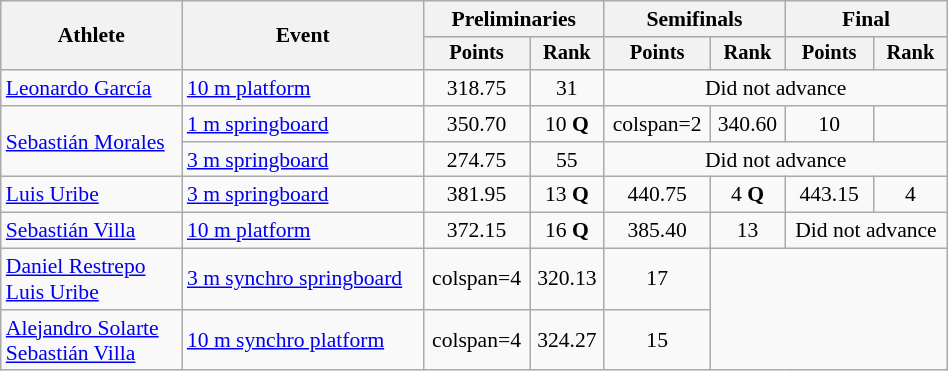<table class="wikitable" style="text-align:center; font-size:90%; width:50%;">
<tr>
<th rowspan=2>Athlete</th>
<th rowspan=2>Event</th>
<th colspan=2>Preliminaries</th>
<th colspan=2>Semifinals</th>
<th colspan=2>Final</th>
</tr>
<tr style="font-size:95%">
<th>Points</th>
<th>Rank</th>
<th>Points</th>
<th>Rank</th>
<th>Points</th>
<th>Rank</th>
</tr>
<tr>
<td align=left><a href='#'>Leonardo García</a></td>
<td align=left><a href='#'>10 m platform</a></td>
<td>318.75</td>
<td>31</td>
<td colspan=4>Did not advance</td>
</tr>
<tr>
<td align=left rowspan=2><a href='#'>Sebastián Morales</a></td>
<td align=left><a href='#'>1 m springboard</a></td>
<td>350.70</td>
<td>10 <strong>Q</strong></td>
<td>colspan=2 </td>
<td>340.60</td>
<td>10</td>
</tr>
<tr>
<td align=left><a href='#'>3 m springboard</a></td>
<td>274.75</td>
<td>55</td>
<td colspan=4>Did not advance</td>
</tr>
<tr>
<td align=left><a href='#'>Luis Uribe</a></td>
<td align=left><a href='#'>3 m springboard</a></td>
<td>381.95</td>
<td>13 <strong>Q</strong></td>
<td>440.75</td>
<td>4 <strong>Q</strong></td>
<td>443.15</td>
<td>4</td>
</tr>
<tr>
<td align=left><a href='#'>Sebastián Villa</a></td>
<td align=left><a href='#'>10 m platform</a></td>
<td>372.15</td>
<td>16 <strong>Q</strong></td>
<td>385.40</td>
<td>13</td>
<td colspan=2>Did not advance</td>
</tr>
<tr>
<td align=left><a href='#'>Daniel Restrepo</a><br> <a href='#'>Luis Uribe</a></td>
<td align=left><a href='#'>3 m synchro springboard</a></td>
<td>colspan=4 </td>
<td>320.13</td>
<td>17</td>
</tr>
<tr>
<td align=left><a href='#'>Alejandro Solarte</a><br> <a href='#'>Sebastián Villa</a></td>
<td align=left><a href='#'>10 m synchro platform</a></td>
<td>colspan=4 </td>
<td>324.27</td>
<td>15</td>
</tr>
</table>
